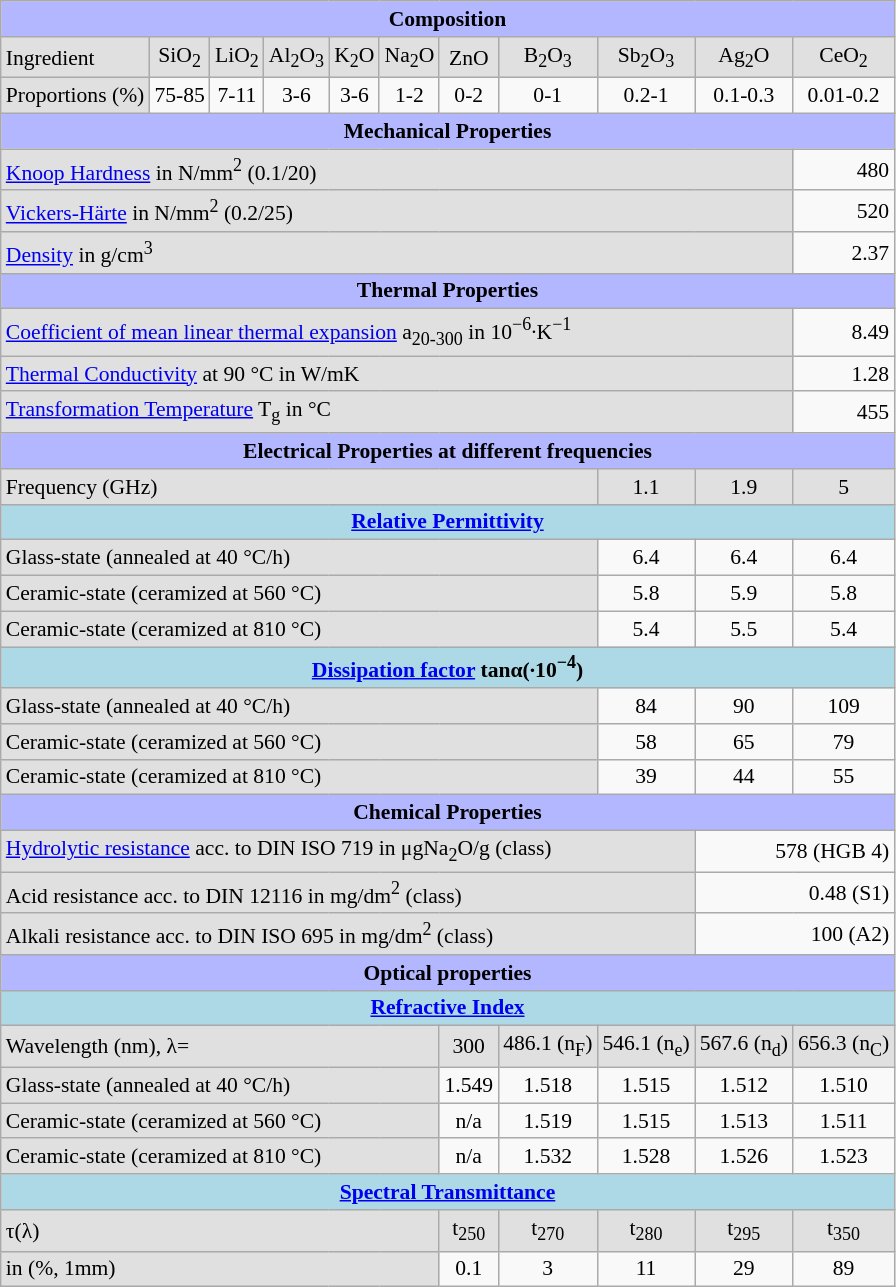<table class="wikitable floatright" style="text-align:center; font-size:90%">
<tr>
<td style="background:#B3B7FF" colspan="13"><strong>Composition</strong></td>
</tr>
<tr>
<td style="background:#E0E0E0" align="left">Ingredient</td>
<td style="background:#E0E0E0">SiO<sub>2</sub></td>
<td style="background:#E0E0E0">LiO<sub>2</sub></td>
<td style="background:#E0E0E0">Al<sub>2</sub>O<sub>3</sub></td>
<td style="background:#E0E0E0">K<sub>2</sub>O</td>
<td style="background:#E0E0E0">Na<sub>2</sub>O</td>
<td style="background:#E0E0E0">ZnO</td>
<td style="background:#E0E0E0">B<sub>2</sub>O<sub>3</sub></td>
<td style="background:#E0E0E0">Sb<sub>2</sub>O<sub>3</sub></td>
<td style="background:#E0E0E0">Ag<sub>2</sub>O</td>
<td style="background:#E0E0E0">CeO<sub>2</sub></td>
</tr>
<tr>
<td style="background:#E0E0E0" align="left">Proportions (%)</td>
<td>75-85</td>
<td>7-11</td>
<td>3-6</td>
<td>3-6</td>
<td>1-2</td>
<td>0-2</td>
<td>0-1</td>
<td>0.2-1</td>
<td>0.1-0.3</td>
<td>0.01-0.2</td>
</tr>
<tr>
<td style="background:#B3B7FF" colspan='13'><strong>Mechanical Properties</strong></td>
</tr>
<tr>
<td style="background:#E0E0E0" align="left" colspan='10'><a href='#'>Knoop Hardness</a> in N/mm<sup>2</sup> (0.1/20)</td>
<td align="right">480</td>
</tr>
<tr>
<td style="background:#E0E0E0" align="left" colspan='10'><a href='#'>Vickers-Härte</a> in N/mm<sup>2</sup> (0.2/25)</td>
<td align="right">520</td>
</tr>
<tr>
<td style="background:#E0E0E0" align="left" colspan='10'><a href='#'>Density</a> in g/cm<sup>3</sup></td>
<td align="right">2.37</td>
</tr>
<tr>
<td style="background:#B3B7FF" colspan='13'><strong>Thermal Properties</strong></td>
</tr>
<tr>
<td style="background:#E0E0E0" align="left" colspan='10'><a href='#'>Coefficient of mean linear thermal expansion</a> a<sub>20-300</sub> in 10<sup>−6</sup>·K<sup>−1</sup></td>
<td align="right">8.49</td>
</tr>
<tr>
<td style="background:#E0E0E0" align="left" colspan='10'><a href='#'>Thermal Conductivity</a> at 90 °C in W/mK<br></td>
<td align="right">1.28</td>
</tr>
<tr>
<td style="background:#E0E0E0" align="left" colspan='10'><a href='#'>Transformation Temperature</a> T<sub>g</sub> in °C</td>
<td align="right">455</td>
</tr>
<tr>
<th style="background:#B3B7FF" colspan="11">Electrical Properties at different frequencies</th>
</tr>
<tr>
<td style="background:#E0E0E0" align="left" colspan='8'>Frequency (GHz)</td>
<td style="background:#E0E0E0">1.1</td>
<td style="background:#E0E0E0">1.9</td>
<td style="background:#E0E0E0">5</td>
</tr>
<tr>
<th style="background:lightblue" colspan="13"><a href='#'>Relative Permittivity</a></th>
</tr>
<tr>
<td style="background:#E0E0E0" align="left" colspan='8'>Glass-state (annealed at 40 °C/h)</td>
<td>6.4</td>
<td>6.4</td>
<td>6.4</td>
</tr>
<tr>
<td style="background:#E0E0E0" align="left" colspan='8'>Ceramic-state (ceramized at 560 °C)</td>
<td>5.8</td>
<td>5.9</td>
<td>5.8</td>
</tr>
<tr>
<td style="background:#E0E0E0" align="left" colspan='8'>Ceramic-state (ceramized at 810 °C)</td>
<td>5.4</td>
<td>5.5</td>
<td>5.4</td>
</tr>
<tr>
<td style="background:lightblue" colspan="13"><strong> <a href='#'>Dissipation factor</a> tanα(·10<sup>−4</sup>) </strong></td>
</tr>
<tr>
<td style="background:#E0E0E0" align="left" colspan='8'>Glass-state (annealed at 40 °C/h)</td>
<td>84</td>
<td>90</td>
<td>109</td>
</tr>
<tr>
<td style="background:#E0E0E0" align="left" colspan='8'>Ceramic-state (ceramized at 560 °C)</td>
<td>58</td>
<td>65</td>
<td>79</td>
</tr>
<tr>
<td style="background:#E0E0E0" align="left" colspan='8'>Ceramic-state (ceramized at 810 °C)</td>
<td>39</td>
<td>44</td>
<td>55</td>
</tr>
<tr>
<td style="background:#B3B7FF" colspan='11'><strong>Chemical Properties</strong></td>
</tr>
<tr>
<td style="background:#E0E0E0" align="left" colspan='9'><a href='#'>Hydrolytic resistance</a> acc. to DIN ISO 719 in μgNa<sub>2</sub>O/g (class)</td>
<td align="right" colspan=2>578 (HGB 4)</td>
</tr>
<tr>
<td style="background:#E0E0E0" align="left" colspan='9'>Acid resistance acc. to DIN 12116 in mg/dm<sup>2</sup> (class)</td>
<td align="right" colspan=2>0.48 (S1)</td>
</tr>
<tr>
<td style="background:#E0E0E0" align="left" colspan='9'>Alkali resistance acc. to DIN ISO 695 in mg/dm<sup>2</sup> (class)</td>
<td align="right" colspan=2>100 (A2)</td>
</tr>
<tr>
<th style="background:#B3B7FF" colspan='13'>Optical properties</th>
</tr>
<tr>
<th style="background:lightblue" colspan="13"><a href='#'>Refractive Index</a></th>
</tr>
<tr>
<td style="background:#E0E0E0" align="left" colspan='6'>Wavelength (nm), λ=</td>
<td style="background:#E0E0E0">300</td>
<td style="background:#E0E0E0">486.1 (n<sub>F</sub>)</td>
<td style="background:#E0E0E0">546.1 (n<sub>e</sub>)</td>
<td style="background:#E0E0E0">567.6 (n<sub>d</sub>)</td>
<td style="background:#E0E0E0">656.3 (n<sub>C</sub>)</td>
</tr>
<tr>
<td style="background:#E0E0E0" align="left" colspan='6'>Glass-state (annealed at 40 °C/h)</td>
<td>1.549</td>
<td>1.518</td>
<td>1.515</td>
<td>1.512</td>
<td>1.510</td>
</tr>
<tr>
<td style="background:#E0E0E0" align="left" colspan='6'>Ceramic-state (ceramized at 560 °C)</td>
<td>n/a</td>
<td>1.519</td>
<td>1.515</td>
<td>1.513</td>
<td>1.511</td>
</tr>
<tr>
<td style="background:#E0E0E0" align="left" colspan='6'>Ceramic-state (ceramized at 810 °C)</td>
<td>n/a</td>
<td>1.532</td>
<td>1.528</td>
<td>1.526</td>
<td>1.523</td>
</tr>
<tr>
<td style="background:lightblue" colspan="13"><strong><a href='#'>Spectral Transmittance</a></strong></td>
</tr>
<tr>
<td style="background:#E0E0E0" align="left" colspan='6'>τ(λ)</td>
<td style="background:#E0E0E0">t<sub>250</sub></td>
<td style="background:#E0E0E0">t<sub>270</sub></td>
<td style="background:#E0E0E0">t<sub>280</sub></td>
<td style="background:#E0E0E0">t<sub>295</sub></td>
<td style="background:#E0E0E0">t<sub>350</sub></td>
</tr>
<tr>
<td style="background:#E0E0E0" align="left" colspan='6'>in (%, 1mm)</td>
<td>0.1</td>
<td>3</td>
<td>11</td>
<td>29</td>
<td>89</td>
</tr>
</table>
